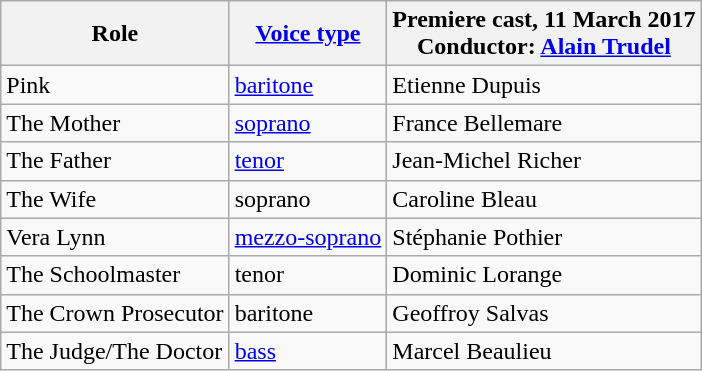<table class="wikitable">
<tr>
<th>Role</th>
<th><a href='#'>Voice type</a></th>
<th>Premiere cast, 11 March 2017<br>Conductor: <a href='#'>Alain Trudel</a></th>
</tr>
<tr>
<td>Pink</td>
<td><a href='#'>baritone</a></td>
<td>Etienne Dupuis</td>
</tr>
<tr>
<td>The Mother</td>
<td><a href='#'>soprano</a></td>
<td>France Bellemare</td>
</tr>
<tr>
<td>The Father</td>
<td><a href='#'>tenor</a></td>
<td>Jean-Michel Richer</td>
</tr>
<tr>
<td>The Wife</td>
<td>soprano</td>
<td>Caroline Bleau</td>
</tr>
<tr>
<td>Vera Lynn</td>
<td><a href='#'>mezzo-soprano</a></td>
<td>Stéphanie Pothier</td>
</tr>
<tr>
<td>The Schoolmaster</td>
<td>tenor</td>
<td>Dominic Lorange</td>
</tr>
<tr>
<td>The Crown Prosecutor</td>
<td>baritone</td>
<td>Geoffroy Salvas</td>
</tr>
<tr>
<td>The Judge/The Doctor</td>
<td><a href='#'>bass</a></td>
<td>Marcel Beaulieu</td>
</tr>
</table>
